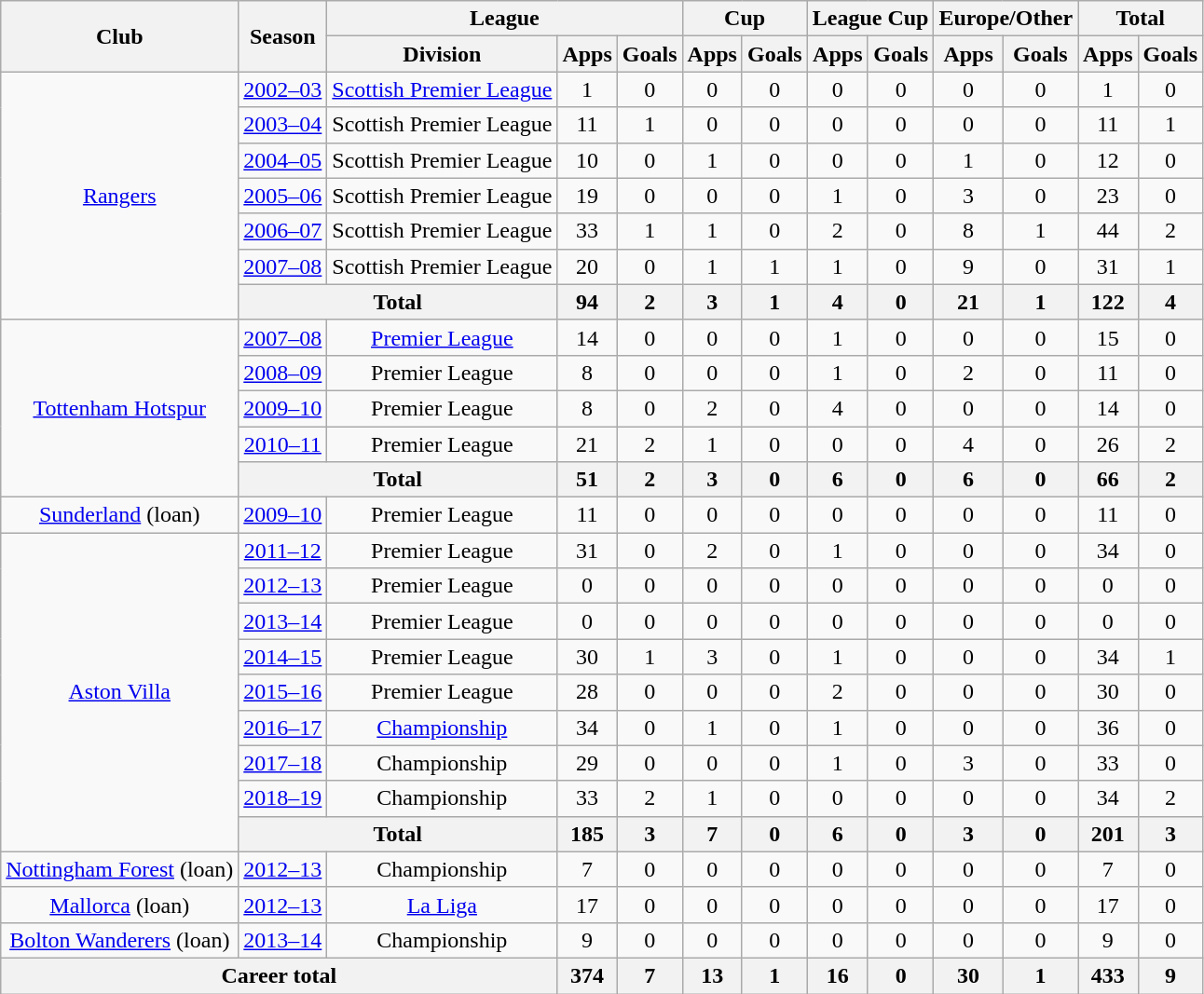<table class="wikitable" style="text-align: center">
<tr>
<th rowspan="2">Club</th>
<th rowspan="2">Season</th>
<th colspan="3">League</th>
<th colspan="2">Cup</th>
<th colspan="2">League Cup</th>
<th colspan="2">Europe/Other</th>
<th colspan="2">Total</th>
</tr>
<tr>
<th>Division</th>
<th>Apps</th>
<th>Goals</th>
<th>Apps</th>
<th>Goals</th>
<th>Apps</th>
<th>Goals</th>
<th>Apps</th>
<th>Goals</th>
<th>Apps</th>
<th>Goals</th>
</tr>
<tr>
<td rowspan="7"><a href='#'>Rangers</a></td>
<td><a href='#'>2002–03</a></td>
<td><a href='#'>Scottish Premier League</a></td>
<td>1</td>
<td>0</td>
<td>0</td>
<td>0</td>
<td>0</td>
<td>0</td>
<td>0</td>
<td>0</td>
<td>1</td>
<td>0</td>
</tr>
<tr>
<td><a href='#'>2003–04</a></td>
<td>Scottish Premier League</td>
<td>11</td>
<td>1</td>
<td>0</td>
<td>0</td>
<td>0</td>
<td>0</td>
<td>0</td>
<td>0</td>
<td>11</td>
<td>1</td>
</tr>
<tr>
<td><a href='#'>2004–05</a></td>
<td>Scottish Premier League</td>
<td>10</td>
<td>0</td>
<td>1</td>
<td>0</td>
<td>0</td>
<td>0</td>
<td>1</td>
<td>0</td>
<td>12</td>
<td>0</td>
</tr>
<tr>
<td><a href='#'>2005–06</a></td>
<td>Scottish Premier League</td>
<td>19</td>
<td>0</td>
<td>0</td>
<td>0</td>
<td>1</td>
<td>0</td>
<td>3</td>
<td>0</td>
<td>23</td>
<td>0</td>
</tr>
<tr>
<td><a href='#'>2006–07</a></td>
<td>Scottish Premier League</td>
<td>33</td>
<td>1</td>
<td>1</td>
<td>0</td>
<td>2</td>
<td>0</td>
<td>8</td>
<td>1</td>
<td>44</td>
<td>2</td>
</tr>
<tr>
<td><a href='#'>2007–08</a></td>
<td>Scottish Premier League</td>
<td>20</td>
<td>0</td>
<td>1</td>
<td>1</td>
<td>1</td>
<td>0</td>
<td>9</td>
<td>0</td>
<td>31</td>
<td>1</td>
</tr>
<tr>
<th colspan="2">Total</th>
<th>94</th>
<th>2</th>
<th>3</th>
<th>1</th>
<th>4</th>
<th>0</th>
<th>21</th>
<th>1</th>
<th>122</th>
<th>4</th>
</tr>
<tr>
<td rowspan="5"><a href='#'>Tottenham Hotspur</a></td>
<td><a href='#'>2007–08</a></td>
<td><a href='#'>Premier League</a></td>
<td>14</td>
<td>0</td>
<td>0</td>
<td>0</td>
<td>1</td>
<td>0</td>
<td>0</td>
<td>0</td>
<td>15</td>
<td>0</td>
</tr>
<tr>
<td><a href='#'>2008–09</a></td>
<td>Premier League</td>
<td>8</td>
<td>0</td>
<td>0</td>
<td>0</td>
<td>1</td>
<td>0</td>
<td>2</td>
<td>0</td>
<td>11</td>
<td>0</td>
</tr>
<tr>
<td><a href='#'>2009–10</a></td>
<td>Premier League</td>
<td>8</td>
<td>0</td>
<td>2</td>
<td>0</td>
<td>4</td>
<td>0</td>
<td>0</td>
<td>0</td>
<td>14</td>
<td>0</td>
</tr>
<tr>
<td><a href='#'>2010–11</a></td>
<td>Premier League</td>
<td>21</td>
<td>2</td>
<td>1</td>
<td>0</td>
<td>0</td>
<td>0</td>
<td>4</td>
<td>0</td>
<td>26</td>
<td>2</td>
</tr>
<tr>
<th colspan="2">Total</th>
<th>51</th>
<th>2</th>
<th>3</th>
<th>0</th>
<th>6</th>
<th>0</th>
<th>6</th>
<th>0</th>
<th>66</th>
<th>2</th>
</tr>
<tr>
<td><a href='#'>Sunderland</a> (loan)</td>
<td><a href='#'>2009–10</a></td>
<td>Premier League</td>
<td>11</td>
<td>0</td>
<td>0</td>
<td>0</td>
<td>0</td>
<td>0</td>
<td>0</td>
<td>0</td>
<td>11</td>
<td>0</td>
</tr>
<tr>
<td rowspan="9"><a href='#'>Aston Villa</a></td>
<td><a href='#'>2011–12</a></td>
<td>Premier League</td>
<td>31</td>
<td>0</td>
<td>2</td>
<td>0</td>
<td>1</td>
<td>0</td>
<td>0</td>
<td>0</td>
<td>34</td>
<td>0</td>
</tr>
<tr>
<td><a href='#'>2012–13</a></td>
<td>Premier League</td>
<td>0</td>
<td>0</td>
<td>0</td>
<td>0</td>
<td>0</td>
<td>0</td>
<td>0</td>
<td>0</td>
<td>0</td>
<td>0</td>
</tr>
<tr>
<td><a href='#'>2013–14</a></td>
<td>Premier League</td>
<td>0</td>
<td>0</td>
<td>0</td>
<td>0</td>
<td>0</td>
<td>0</td>
<td>0</td>
<td>0</td>
<td>0</td>
<td>0</td>
</tr>
<tr>
<td><a href='#'>2014–15</a></td>
<td>Premier League</td>
<td>30</td>
<td>1</td>
<td>3</td>
<td>0</td>
<td>1</td>
<td>0</td>
<td>0</td>
<td>0</td>
<td>34</td>
<td>1</td>
</tr>
<tr>
<td><a href='#'>2015–16</a></td>
<td>Premier League</td>
<td>28</td>
<td>0</td>
<td>0</td>
<td>0</td>
<td>2</td>
<td>0</td>
<td>0</td>
<td>0</td>
<td>30</td>
<td>0</td>
</tr>
<tr>
<td><a href='#'>2016–17</a></td>
<td><a href='#'>Championship</a></td>
<td>34</td>
<td>0</td>
<td>1</td>
<td>0</td>
<td>1</td>
<td>0</td>
<td>0</td>
<td>0</td>
<td>36</td>
<td>0</td>
</tr>
<tr>
<td><a href='#'>2017–18</a></td>
<td>Championship</td>
<td>29</td>
<td>0</td>
<td>0</td>
<td>0</td>
<td>1</td>
<td>0</td>
<td>3</td>
<td>0</td>
<td>33</td>
<td>0</td>
</tr>
<tr>
<td><a href='#'>2018–19</a></td>
<td>Championship</td>
<td>33</td>
<td>2</td>
<td>1</td>
<td>0</td>
<td>0</td>
<td>0</td>
<td>0</td>
<td>0</td>
<td>34</td>
<td>2</td>
</tr>
<tr>
<th colspan="2">Total</th>
<th>185</th>
<th>3</th>
<th>7</th>
<th>0</th>
<th>6</th>
<th>0</th>
<th>3</th>
<th>0</th>
<th>201</th>
<th>3</th>
</tr>
<tr>
<td><a href='#'>Nottingham Forest</a> (loan)</td>
<td><a href='#'>2012–13</a></td>
<td>Championship</td>
<td>7</td>
<td>0</td>
<td>0</td>
<td>0</td>
<td>0</td>
<td>0</td>
<td>0</td>
<td>0</td>
<td>7</td>
<td>0</td>
</tr>
<tr>
<td><a href='#'>Mallorca</a> (loan)</td>
<td><a href='#'>2012–13</a></td>
<td><a href='#'>La Liga</a></td>
<td>17</td>
<td>0</td>
<td>0</td>
<td>0</td>
<td>0</td>
<td>0</td>
<td>0</td>
<td>0</td>
<td>17</td>
<td>0</td>
</tr>
<tr>
<td><a href='#'>Bolton Wanderers</a> (loan)</td>
<td><a href='#'>2013–14</a></td>
<td>Championship</td>
<td>9</td>
<td>0</td>
<td>0</td>
<td>0</td>
<td>0</td>
<td>0</td>
<td>0</td>
<td>0</td>
<td>9</td>
<td>0</td>
</tr>
<tr>
<th colspan="3">Career total</th>
<th>374</th>
<th>7</th>
<th>13</th>
<th>1</th>
<th>16</th>
<th>0</th>
<th>30</th>
<th>1</th>
<th>433</th>
<th>9</th>
</tr>
</table>
